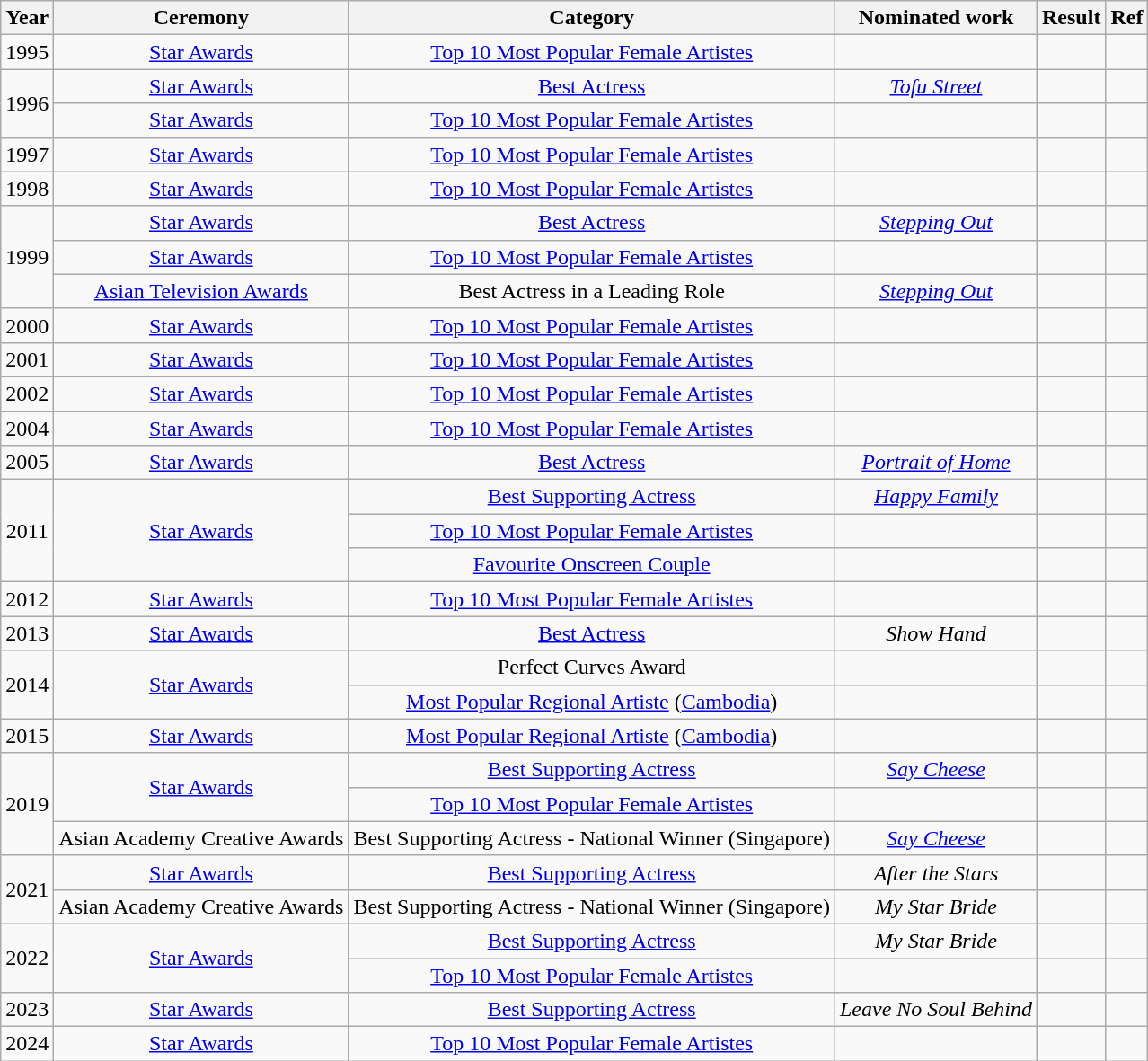<table class="wikitable sortable" style="text-align: center;">
<tr>
<th>Year</th>
<th>Ceremony</th>
<th>Category</th>
<th>Nominated work</th>
<th>Result</th>
<th class="unsortable">Ref</th>
</tr>
<tr>
<td>1995</td>
<td><a href='#'>Star Awards</a></td>
<td><a href='#'>Top 10 Most Popular Female Artistes</a></td>
<td></td>
<td></td>
<td></td>
</tr>
<tr>
<td rowspan="2">1996</td>
<td><a href='#'>Star Awards</a></td>
<td><a href='#'>Best Actress</a></td>
<td><em><a href='#'>Tofu Street</a></em> </td>
<td></td>
<td></td>
</tr>
<tr>
<td><a href='#'>Star Awards</a></td>
<td><a href='#'>Top 10 Most Popular Female Artistes</a></td>
<td></td>
<td></td>
<td></td>
</tr>
<tr>
<td>1997</td>
<td><a href='#'>Star Awards</a></td>
<td><a href='#'>Top 10 Most Popular Female Artistes</a></td>
<td></td>
<td></td>
<td></td>
</tr>
<tr>
<td>1998</td>
<td><a href='#'>Star Awards</a></td>
<td><a href='#'>Top 10 Most Popular Female Artistes</a></td>
<td></td>
<td></td>
<td></td>
</tr>
<tr>
<td rowspan="3">1999</td>
<td><a href='#'>Star Awards</a></td>
<td><a href='#'>Best Actress</a></td>
<td><em><a href='#'>Stepping Out</a></em> </td>
<td></td>
<td></td>
</tr>
<tr>
<td><a href='#'>Star Awards</a></td>
<td><a href='#'>Top 10 Most Popular Female Artistes</a></td>
<td></td>
<td></td>
<td></td>
</tr>
<tr>
<td><a href='#'>Asian Television Awards</a></td>
<td>Best Actress in a Leading Role</td>
<td><em><a href='#'>Stepping Out</a></em> </td>
<td></td>
<td></td>
</tr>
<tr>
<td>2000</td>
<td><a href='#'>Star Awards</a></td>
<td><a href='#'>Top 10 Most Popular Female Artistes</a></td>
<td></td>
<td></td>
<td></td>
</tr>
<tr>
<td>2001</td>
<td><a href='#'>Star Awards</a></td>
<td><a href='#'>Top 10 Most Popular Female Artistes</a></td>
<td></td>
<td></td>
<td></td>
</tr>
<tr>
<td>2002</td>
<td><a href='#'>Star Awards</a></td>
<td><a href='#'>Top 10 Most Popular Female Artistes</a></td>
<td></td>
<td></td>
<td></td>
</tr>
<tr>
<td>2004</td>
<td><a href='#'>Star Awards</a></td>
<td><a href='#'>Top 10 Most Popular Female Artistes</a></td>
<td></td>
<td></td>
<td></td>
</tr>
<tr>
<td>2005</td>
<td><a href='#'>Star Awards</a></td>
<td><a href='#'>Best Actress</a></td>
<td><em><a href='#'>Portrait of Home</a></em> </td>
<td></td>
<td></td>
</tr>
<tr>
<td rowspan="3">2011</td>
<td rowspan="3"><a href='#'>Star Awards</a></td>
<td><a href='#'>Best Supporting Actress</a></td>
<td><em><a href='#'>Happy Family</a></em> </td>
<td></td>
<td></td>
</tr>
<tr>
<td><a href='#'>Top 10 Most Popular Female Artistes</a></td>
<td></td>
<td></td>
<td></td>
</tr>
<tr>
<td><a href='#'>Favourite Onscreen Couple</a></td>
<td></td>
<td></td>
<td></td>
</tr>
<tr>
<td>2012</td>
<td><a href='#'>Star Awards</a></td>
<td><a href='#'>Top 10 Most Popular Female Artistes</a></td>
<td></td>
<td></td>
<td></td>
</tr>
<tr>
<td>2013</td>
<td><a href='#'>Star Awards</a></td>
<td><a href='#'>Best Actress</a></td>
<td><em>Show Hand</em> </td>
<td></td>
<td></td>
</tr>
<tr>
<td rowspan="2">2014</td>
<td rowspan="2"><a href='#'>Star Awards</a></td>
<td>Perfect Curves Award</td>
<td></td>
<td></td>
<td></td>
</tr>
<tr>
<td><a href='#'>Most Popular Regional Artiste</a> (<a href='#'>Cambodia</a>)</td>
<td></td>
<td></td>
<td></td>
</tr>
<tr>
<td>2015</td>
<td><a href='#'>Star Awards</a></td>
<td><a href='#'>Most Popular Regional Artiste</a> (<a href='#'>Cambodia</a>)</td>
<td></td>
<td></td>
<td></td>
</tr>
<tr>
<td rowspan="3">2019</td>
<td rowspan="2"><a href='#'>Star Awards</a></td>
<td><a href='#'>Best Supporting Actress</a></td>
<td><em><a href='#'>Say Cheese</a></em> </td>
<td></td>
<td></td>
</tr>
<tr>
<td><a href='#'>Top 10 Most Popular Female Artistes</a></td>
<td></td>
<td></td>
<td></td>
</tr>
<tr>
<td>Asian Academy Creative Awards</td>
<td>Best Supporting Actress - National Winner (Singapore)</td>
<td><em><a href='#'>Say Cheese</a></em> </td>
<td></td>
<td></td>
</tr>
<tr>
<td rowspan="2">2021</td>
<td><a href='#'>Star Awards</a></td>
<td><a href='#'>Best Supporting Actress</a></td>
<td><em>After the Stars</em> </td>
<td></td>
<td></td>
</tr>
<tr>
<td>Asian Academy Creative Awards</td>
<td>Best Supporting Actress - National Winner (Singapore)</td>
<td><em>My Star Bride</em> </td>
<td></td>
<td></td>
</tr>
<tr>
<td rowspan="2">2022</td>
<td rowspan="2"><a href='#'>Star Awards</a></td>
<td><a href='#'>Best Supporting Actress</a></td>
<td><em>My Star Bride</em> </td>
<td></td>
<td></td>
</tr>
<tr>
<td><a href='#'>Top 10 Most Popular Female Artistes</a></td>
<td></td>
<td></td>
<td></td>
</tr>
<tr>
<td>2023</td>
<td><a href='#'>Star Awards</a></td>
<td><a href='#'>Best Supporting Actress</a></td>
<td><em>Leave No Soul Behind</em> </td>
<td></td>
<td></td>
</tr>
<tr>
<td>2024</td>
<td><a href='#'>Star Awards</a></td>
<td><a href='#'>Top 10 Most Popular Female Artistes</a></td>
<td></td>
<td></td>
<td></td>
</tr>
</table>
